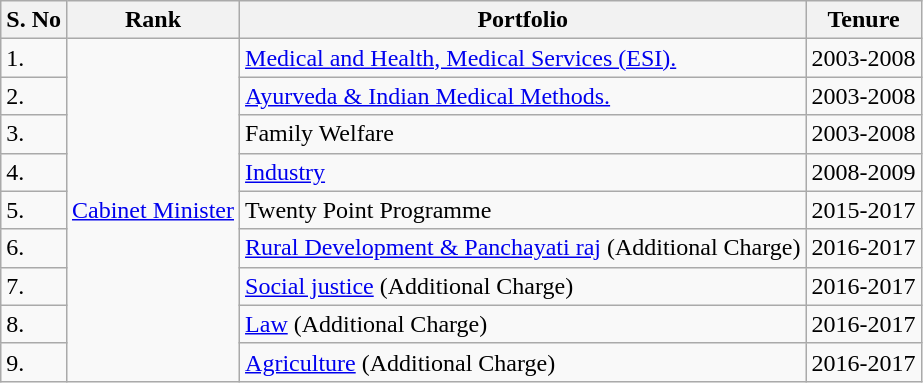<table class="wikitable">
<tr>
<th>S. No</th>
<th>Rank</th>
<th>Portfolio</th>
<th>Tenure</th>
</tr>
<tr>
<td>1.</td>
<td rowspan="9"><a href='#'>Cabinet Minister</a></td>
<td><a href='#'>Medical and Health, Medical Services (ESI).</a></td>
<td>2003-2008</td>
</tr>
<tr>
<td>2.</td>
<td><a href='#'>Ayurveda & Indian Medical Methods.</a></td>
<td>2003-2008</td>
</tr>
<tr>
<td>3.</td>
<td>Family Welfare</td>
<td>2003-2008</td>
</tr>
<tr>
<td>4.</td>
<td><a href='#'>Industry</a></td>
<td>2008-2009</td>
</tr>
<tr>
<td>5.</td>
<td>Twenty Point Programme</td>
<td>2015-2017</td>
</tr>
<tr>
<td>6.</td>
<td><a href='#'>Rural Development & Panchayati raj</a> (Additional Charge)</td>
<td>2016-2017</td>
</tr>
<tr>
<td>7.</td>
<td><a href='#'>Social justice</a> (Additional Charge)</td>
<td>2016-2017</td>
</tr>
<tr>
<td>8.</td>
<td><a href='#'>Law</a> (Additional Charge)</td>
<td>2016-2017</td>
</tr>
<tr>
<td>9.</td>
<td><a href='#'>Agriculture</a> (Additional Charge)</td>
<td>2016-2017</td>
</tr>
</table>
